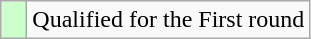<table class=wikitable>
<tr>
<td width=10px style="background-color:#ccffcc;"></td>
<td>Qualified for the First round</td>
</tr>
</table>
